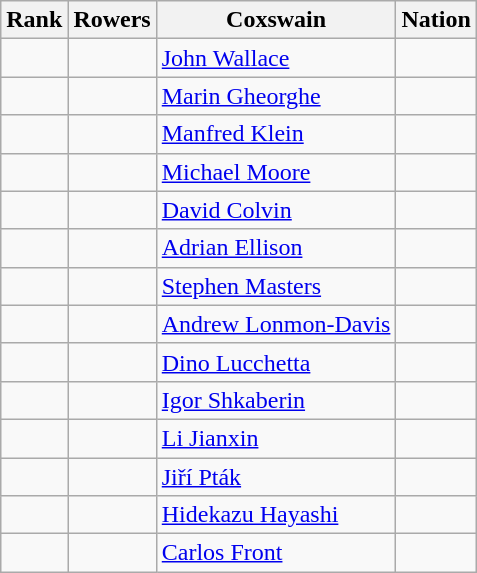<table class="wikitable sortable">
<tr>
<th>Rank</th>
<th>Rowers</th>
<th>Coxswain</th>
<th>Nation</th>
</tr>
<tr>
<td></td>
<td></td>
<td align=left><a href='#'>John Wallace</a></td>
<td></td>
</tr>
<tr>
<td></td>
<td></td>
<td align=left><a href='#'>Marin Gheorghe</a></td>
<td></td>
</tr>
<tr>
<td></td>
<td></td>
<td align=left><a href='#'>Manfred Klein</a></td>
<td></td>
</tr>
<tr>
<td></td>
<td></td>
<td align=left><a href='#'>Michael Moore</a></td>
<td></td>
</tr>
<tr>
<td></td>
<td></td>
<td align=left><a href='#'>David Colvin</a></td>
<td></td>
</tr>
<tr>
<td></td>
<td></td>
<td align=left><a href='#'>Adrian Ellison</a></td>
<td></td>
</tr>
<tr>
<td></td>
<td></td>
<td align=left><a href='#'>Stephen Masters</a></td>
<td></td>
</tr>
<tr>
<td></td>
<td></td>
<td align=left><a href='#'>Andrew Lonmon-Davis</a></td>
<td></td>
</tr>
<tr>
<td></td>
<td></td>
<td align=left><a href='#'>Dino Lucchetta</a></td>
<td></td>
</tr>
<tr>
<td></td>
<td></td>
<td align=left><a href='#'>Igor Shkaberin</a></td>
<td></td>
</tr>
<tr>
<td></td>
<td></td>
<td align=left><a href='#'>Li Jianxin</a></td>
<td></td>
</tr>
<tr>
<td></td>
<td></td>
<td align=left><a href='#'>Jiří Pták</a></td>
<td></td>
</tr>
<tr>
<td></td>
<td></td>
<td align=left><a href='#'>Hidekazu Hayashi</a></td>
<td></td>
</tr>
<tr>
<td></td>
<td></td>
<td align=left><a href='#'>Carlos Front</a></td>
<td></td>
</tr>
</table>
